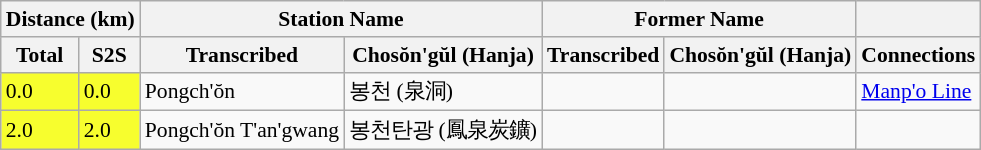<table class="wikitable" style="font-size:90%;">
<tr>
<th colspan="2">Distance (km)</th>
<th colspan="2">Station Name</th>
<th colspan="2">Former Name</th>
<th></th>
</tr>
<tr>
<th>Total</th>
<th>S2S</th>
<th>Transcribed</th>
<th>Chosŏn'gŭl (Hanja)</th>
<th>Transcribed</th>
<th>Chosŏn'gŭl (Hanja)</th>
<th>Connections</th>
</tr>
<tr>
<td bgcolor=#F7FE2E>0.0</td>
<td bgcolor=#F7FE2E>0.0</td>
<td>Pongch'ŏn</td>
<td>봉천 (泉洞)</td>
<td></td>
<td></td>
<td><a href='#'>Manp'o Line</a></td>
</tr>
<tr>
<td bgcolor=#F7FE2E>2.0</td>
<td bgcolor=#F7FE2E>2.0</td>
<td>Pongch'ŏn T'an'gwang</td>
<td>봉천탄광 (鳳泉炭鑛)</td>
<td></td>
<td></td>
<td></td>
</tr>
</table>
